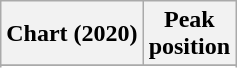<table class="wikitable sortable plainrowheaders" style="text-align:center">
<tr>
<th scope="col">Chart (2020)</th>
<th scope="col">Peak<br>position</th>
</tr>
<tr>
</tr>
<tr>
</tr>
<tr>
</tr>
</table>
